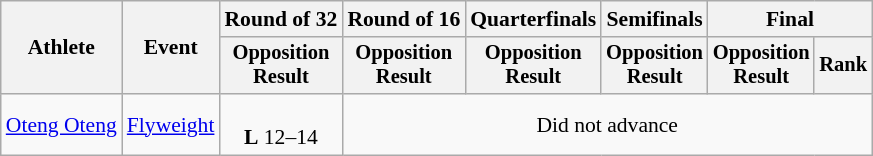<table class="wikitable" style="font-size:90%">
<tr>
<th rowspan="2">Athlete</th>
<th rowspan="2">Event</th>
<th>Round of 32</th>
<th>Round of 16</th>
<th>Quarterfinals</th>
<th>Semifinals</th>
<th colspan=2>Final</th>
</tr>
<tr style="font-size:95%">
<th>Opposition<br>Result</th>
<th>Opposition<br>Result</th>
<th>Opposition<br>Result</th>
<th>Opposition<br>Result</th>
<th>Opposition<br>Result</th>
<th>Rank</th>
</tr>
<tr align=center>
<td align=left><a href='#'>Oteng Oteng</a></td>
<td align=left><a href='#'>Flyweight</a></td>
<td><br><strong>L</strong> 12–14</td>
<td colspan=5>Did not advance</td>
</tr>
</table>
